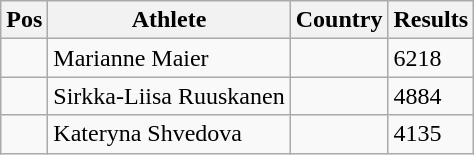<table class="wikitable">
<tr>
<th>Pos</th>
<th>Athlete</th>
<th>Country</th>
<th>Results</th>
</tr>
<tr>
<td align="center"></td>
<td>Marianne Maier</td>
<td></td>
<td>6218</td>
</tr>
<tr>
<td align="center"></td>
<td>Sirkka-Liisa Ruuskanen</td>
<td></td>
<td>4884</td>
</tr>
<tr>
<td align="center"></td>
<td>Kateryna Shvedova</td>
<td></td>
<td>4135</td>
</tr>
</table>
